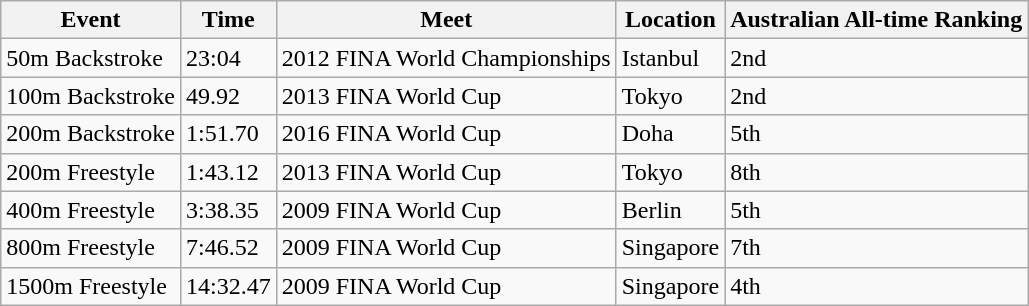<table class="wikitable">
<tr>
<th>Event</th>
<th>Time</th>
<th>Meet</th>
<th>Location</th>
<th>Australian All-time Ranking</th>
</tr>
<tr>
<td>50m Backstroke</td>
<td>23:04</td>
<td>2012 FINA World Championships</td>
<td>Istanbul</td>
<td>2nd</td>
</tr>
<tr>
<td>100m Backstroke</td>
<td>49.92</td>
<td>2013 FINA World Cup</td>
<td>Tokyo</td>
<td>2nd</td>
</tr>
<tr>
<td>200m Backstroke</td>
<td>1:51.70</td>
<td>2016 FINA World Cup</td>
<td>Doha</td>
<td>5th</td>
</tr>
<tr>
<td>200m Freestyle</td>
<td>1:43.12</td>
<td>2013 FINA World Cup</td>
<td>Tokyo</td>
<td>8th</td>
</tr>
<tr>
<td>400m Freestyle</td>
<td>3:38.35</td>
<td>2009 FINA World Cup</td>
<td>Berlin</td>
<td>5th</td>
</tr>
<tr>
<td>800m Freestyle</td>
<td>7:46.52</td>
<td>2009 FINA World Cup</td>
<td>Singapore</td>
<td>7th</td>
</tr>
<tr>
<td>1500m Freestyle</td>
<td>14:32.47</td>
<td>2009 FINA World Cup</td>
<td>Singapore</td>
<td>4th</td>
</tr>
</table>
